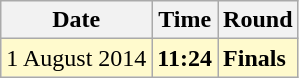<table class="wikitable">
<tr>
<th>Date</th>
<th>Time</th>
<th>Round</th>
</tr>
<tr style=background:lemonchiffon>
<td>1 August 2014</td>
<td><strong>11:24</strong></td>
<td><strong>Finals</strong></td>
</tr>
</table>
